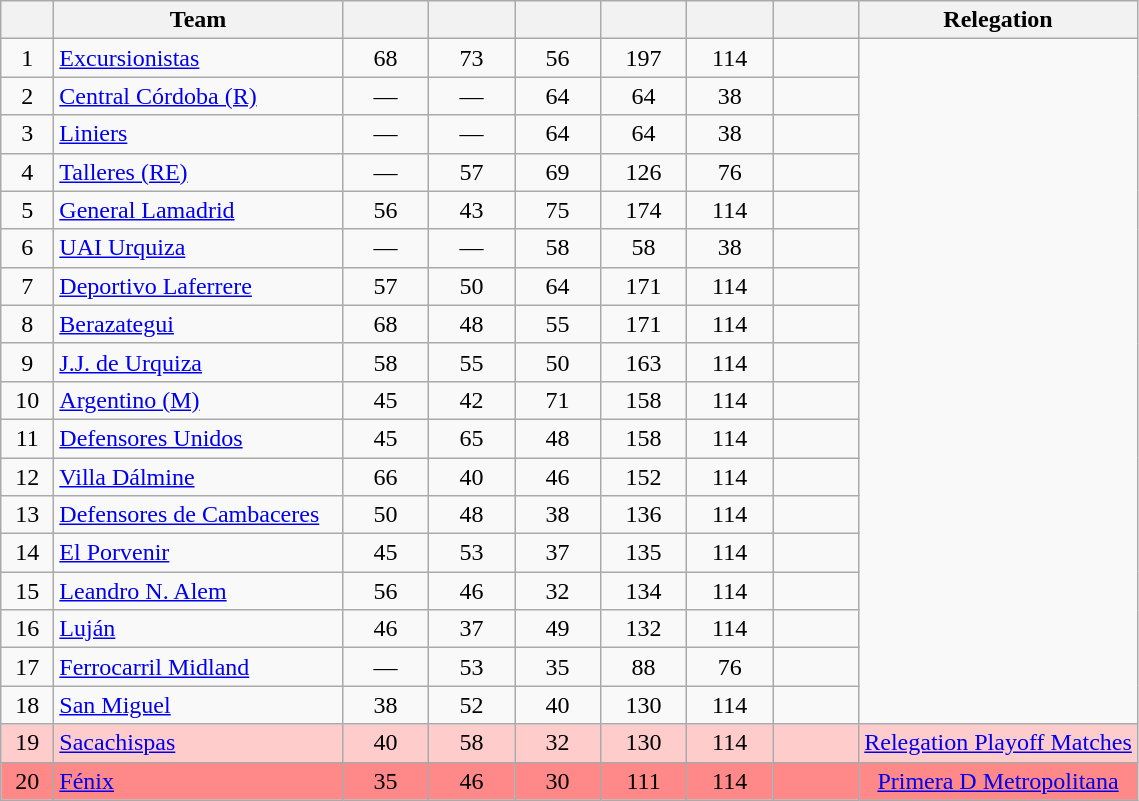<table class="wikitable" style="text-align: center;">
<tr>
<th width=28><br></th>
<th width=185>Team</th>
<th width=50></th>
<th width=50></th>
<th width=50></th>
<th width=50></th>
<th width=50></th>
<th width=50><br></th>
<th>Relegation</th>
</tr>
<tr>
<td>1</td>
<td align="left"><a href='#'>Excursionistas</a></td>
<td>68</td>
<td>73</td>
<td>56</td>
<td>197</td>
<td>114</td>
<td><strong></strong></td>
</tr>
<tr>
<td>2</td>
<td align="left"><a href='#'>Central Córdoba (R)</a></td>
<td>—</td>
<td>—</td>
<td>64</td>
<td>64</td>
<td>38</td>
<td><strong></strong></td>
</tr>
<tr>
<td>3</td>
<td align="left"><a href='#'>Liniers</a></td>
<td>—</td>
<td>—</td>
<td>64</td>
<td>64</td>
<td>38</td>
<td><strong></strong></td>
</tr>
<tr>
<td>4</td>
<td align="left"><a href='#'>Talleres (RE)</a></td>
<td>—</td>
<td>57</td>
<td>69</td>
<td>126</td>
<td>76</td>
<td><strong></strong></td>
</tr>
<tr>
<td>5</td>
<td align="left"><a href='#'>General Lamadrid</a></td>
<td>56</td>
<td>43</td>
<td>75</td>
<td>174</td>
<td>114</td>
<td><strong></strong></td>
</tr>
<tr>
<td>6</td>
<td align="left"><a href='#'>UAI Urquiza</a></td>
<td>—</td>
<td>—</td>
<td>58</td>
<td>58</td>
<td>38</td>
<td><strong></strong></td>
</tr>
<tr>
<td>7</td>
<td align="left"><a href='#'>Deportivo Laferrere</a></td>
<td>57</td>
<td>50</td>
<td>64</td>
<td>171</td>
<td>114</td>
<td><strong></strong></td>
</tr>
<tr>
<td>8</td>
<td align="left"><a href='#'>Berazategui</a></td>
<td>68</td>
<td>48</td>
<td>55</td>
<td>171</td>
<td>114</td>
<td><strong></strong></td>
</tr>
<tr>
<td>9</td>
<td align="left"><a href='#'>J.J. de Urquiza</a></td>
<td>58</td>
<td>55</td>
<td>50</td>
<td>163</td>
<td>114</td>
<td><strong></strong></td>
</tr>
<tr>
<td>10</td>
<td align="left"><a href='#'>Argentino (M)</a></td>
<td>45</td>
<td>42</td>
<td>71</td>
<td>158</td>
<td>114</td>
<td><strong></strong></td>
</tr>
<tr>
<td>11</td>
<td align="left"><a href='#'>Defensores Unidos</a></td>
<td>45</td>
<td>65</td>
<td>48</td>
<td>158</td>
<td>114</td>
<td><strong></strong></td>
</tr>
<tr>
<td>12</td>
<td align="left"><a href='#'>Villa Dálmine</a></td>
<td>66</td>
<td>40</td>
<td>46</td>
<td>152</td>
<td>114</td>
<td><strong></strong></td>
</tr>
<tr>
<td>13</td>
<td align="left"><a href='#'>Defensores de Cambaceres</a></td>
<td>50</td>
<td>48</td>
<td>38</td>
<td>136</td>
<td>114</td>
<td><strong></strong></td>
</tr>
<tr>
<td>14</td>
<td align="left"><a href='#'>El Porvenir</a></td>
<td>45</td>
<td>53</td>
<td>37</td>
<td>135</td>
<td>114</td>
<td><strong></strong></td>
</tr>
<tr>
<td>15</td>
<td align="left"><a href='#'>Leandro N. Alem</a></td>
<td>56</td>
<td>46</td>
<td>32</td>
<td>134</td>
<td>114</td>
<td><strong></strong></td>
</tr>
<tr>
<td>16</td>
<td align="left"><a href='#'>Luján</a></td>
<td>46</td>
<td>37</td>
<td>49</td>
<td>132</td>
<td>114</td>
<td><strong></strong></td>
</tr>
<tr>
<td>17</td>
<td align="left"><a href='#'>Ferrocarril Midland</a></td>
<td>—</td>
<td>53</td>
<td>35</td>
<td>88</td>
<td>76</td>
<td><strong></strong></td>
</tr>
<tr>
<td>18</td>
<td align="left"><a href='#'>San Miguel</a></td>
<td>38</td>
<td>52</td>
<td>40</td>
<td>130</td>
<td>114</td>
<td><strong></strong></td>
</tr>
<tr bgcolor=#FFCCCC>
<td>19</td>
<td align="left"><a href='#'>Sacachispas</a></td>
<td>40</td>
<td>58</td>
<td>32</td>
<td>130</td>
<td>114</td>
<td><strong></strong></td>
<td bgcolor=#FFCCCC><a href='#'>Relegation Playoff Matches</a></td>
</tr>
<tr bgcolor=#FF8888>
<td>20</td>
<td align="left"><a href='#'>Fénix</a></td>
<td>35</td>
<td>46</td>
<td>30</td>
<td>111</td>
<td>114</td>
<td><strong></strong></td>
<td bgcolor=#FF8888><a href='#'>Primera D Metropolitana</a></td>
</tr>
</table>
